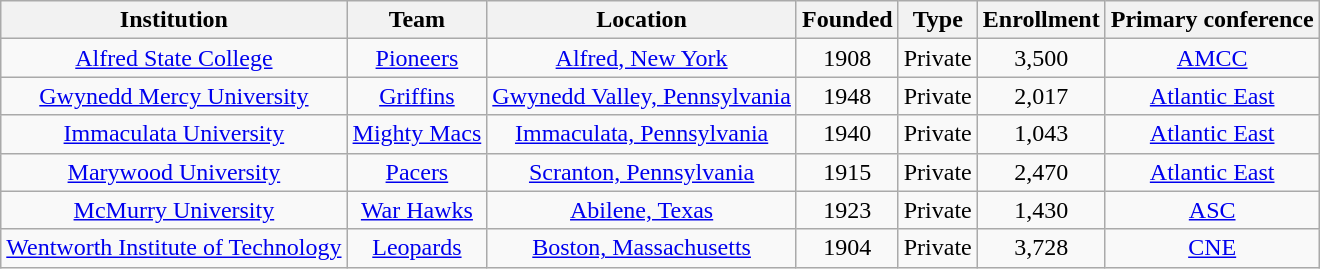<table class="sortable wikitable" style="text-align:center;">
<tr>
<th>Institution</th>
<th>Team</th>
<th>Location</th>
<th>Founded</th>
<th>Type</th>
<th>Enrollment</th>
<th>Primary conference</th>
</tr>
<tr>
<td><a href='#'>Alfred State College</a></td>
<td><a href='#'>Pioneers</a></td>
<td><a href='#'>Alfred, New York</a></td>
<td>1908</td>
<td>Private</td>
<td>3,500</td>
<td><a href='#'>AMCC</a></td>
</tr>
<tr>
<td><a href='#'>Gwynedd Mercy University</a></td>
<td><a href='#'>Griffins</a></td>
<td><a href='#'>Gwynedd Valley, Pennsylvania</a></td>
<td>1948</td>
<td>Private</td>
<td>2,017</td>
<td><a href='#'>Atlantic East</a></td>
</tr>
<tr>
<td><a href='#'>Immaculata University</a></td>
<td><a href='#'>Mighty Macs</a></td>
<td><a href='#'>Immaculata, Pennsylvania</a></td>
<td>1940</td>
<td>Private</td>
<td>1,043</td>
<td><a href='#'>Atlantic East</a></td>
</tr>
<tr>
<td><a href='#'>Marywood University</a></td>
<td><a href='#'>Pacers</a></td>
<td><a href='#'>Scranton, Pennsylvania</a></td>
<td>1915</td>
<td>Private</td>
<td>2,470</td>
<td><a href='#'>Atlantic East</a></td>
</tr>
<tr>
<td><a href='#'>McMurry University</a></td>
<td><a href='#'>War Hawks</a></td>
<td><a href='#'>Abilene, Texas</a></td>
<td>1923</td>
<td>Private</td>
<td>1,430</td>
<td><a href='#'>ASC</a></td>
</tr>
<tr>
<td><a href='#'>Wentworth Institute of Technology</a></td>
<td><a href='#'>Leopards</a></td>
<td><a href='#'>Boston, Massachusetts</a></td>
<td>1904</td>
<td>Private</td>
<td>3,728</td>
<td><a href='#'>CNE</a></td>
</tr>
</table>
